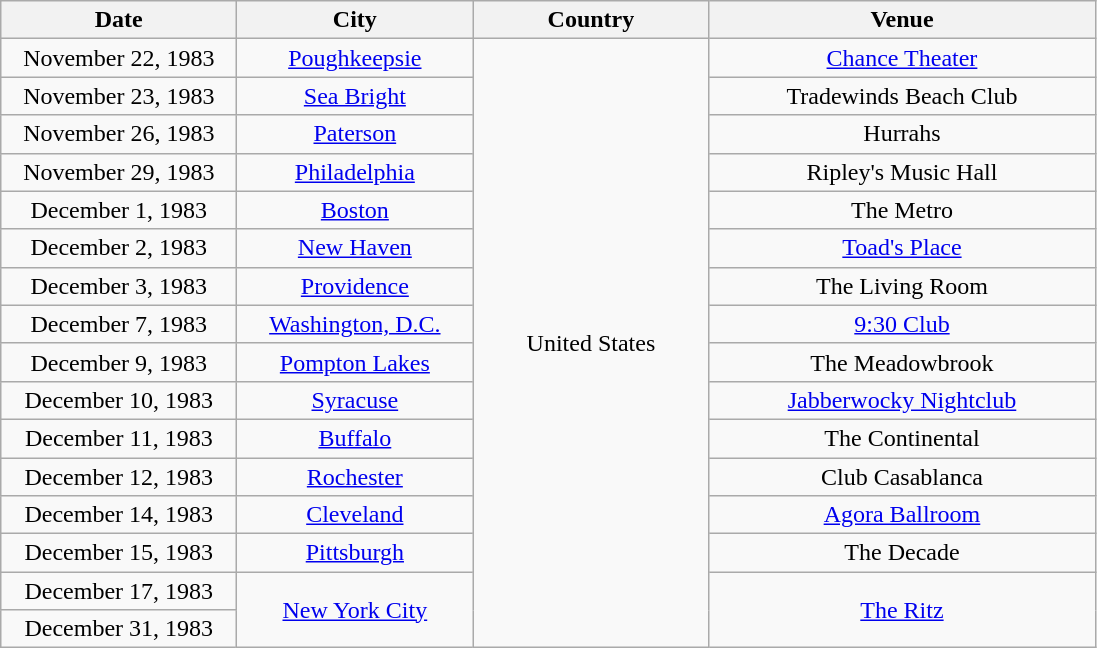<table class="wikitable" style="text-align:center;">
<tr>
<th style="width:150px;">Date</th>
<th style="width:150px;">City</th>
<th style="width:150px;">Country</th>
<th style="width:250px;">Venue</th>
</tr>
<tr>
<td>November 22, 1983</td>
<td><a href='#'>Poughkeepsie</a></td>
<td rowspan="35">United States</td>
<td><a href='#'>Chance Theater</a></td>
</tr>
<tr>
<td>November 23, 1983</td>
<td><a href='#'>Sea Bright</a></td>
<td>Tradewinds Beach Club</td>
</tr>
<tr>
<td>November 26, 1983</td>
<td><a href='#'>Paterson</a></td>
<td>Hurrahs</td>
</tr>
<tr>
<td>November 29, 1983</td>
<td><a href='#'>Philadelphia</a></td>
<td>Ripley's Music Hall</td>
</tr>
<tr>
<td>December 1, 1983</td>
<td><a href='#'>Boston</a></td>
<td>The Metro</td>
</tr>
<tr>
<td>December 2, 1983</td>
<td><a href='#'>New Haven</a></td>
<td><a href='#'>Toad's Place</a></td>
</tr>
<tr>
<td>December 3, 1983</td>
<td><a href='#'>Providence</a></td>
<td>The Living Room</td>
</tr>
<tr>
<td>December 7, 1983</td>
<td><a href='#'>Washington, D.C.</a></td>
<td><a href='#'>9:30 Club</a></td>
</tr>
<tr>
<td>December 9, 1983</td>
<td><a href='#'>Pompton Lakes</a></td>
<td>The Meadowbrook</td>
</tr>
<tr>
<td>December 10, 1983</td>
<td><a href='#'>Syracuse</a></td>
<td><a href='#'>Jabberwocky Nightclub</a></td>
</tr>
<tr>
<td>December 11, 1983</td>
<td><a href='#'>Buffalo</a></td>
<td>The Continental</td>
</tr>
<tr>
<td>December 12, 1983</td>
<td><a href='#'>Rochester</a></td>
<td>Club Casablanca</td>
</tr>
<tr>
<td>December 14, 1983</td>
<td><a href='#'>Cleveland</a></td>
<td><a href='#'>Agora Ballroom</a></td>
</tr>
<tr>
<td>December 15, 1983</td>
<td><a href='#'>Pittsburgh</a></td>
<td>The Decade</td>
</tr>
<tr>
<td>December 17, 1983</td>
<td rowspan="2"><a href='#'>New York City</a></td>
<td rowspan="2"><a href='#'>The Ritz</a></td>
</tr>
<tr>
<td>December 31, 1983</td>
</tr>
</table>
